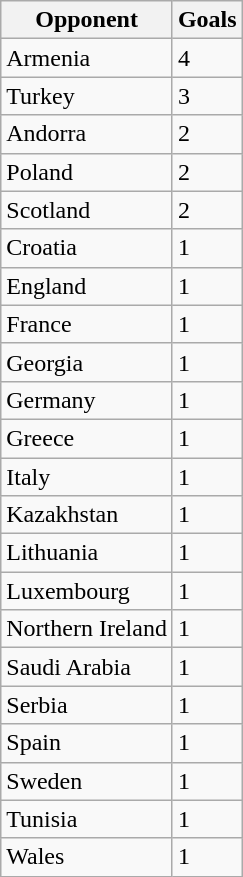<table class="wikitable">
<tr>
<th>Opponent</th>
<th>Goals</th>
</tr>
<tr>
<td>Armenia</td>
<td>4</td>
</tr>
<tr>
<td>Turkey</td>
<td>3</td>
</tr>
<tr>
<td>Andorra</td>
<td>2</td>
</tr>
<tr>
<td>Poland</td>
<td>2</td>
</tr>
<tr>
<td>Scotland</td>
<td>2</td>
</tr>
<tr>
<td>Croatia</td>
<td>1</td>
</tr>
<tr>
<td>England</td>
<td>1</td>
</tr>
<tr>
<td>France</td>
<td>1</td>
</tr>
<tr>
<td>Georgia</td>
<td>1</td>
</tr>
<tr>
<td>Germany</td>
<td>1</td>
</tr>
<tr>
<td>Greece</td>
<td>1</td>
</tr>
<tr>
<td>Italy</td>
<td>1</td>
</tr>
<tr>
<td>Kazakhstan</td>
<td>1</td>
</tr>
<tr>
<td>Lithuania</td>
<td>1</td>
</tr>
<tr>
<td>Luxembourg</td>
<td>1</td>
</tr>
<tr>
<td>Northern Ireland</td>
<td>1</td>
</tr>
<tr>
<td>Saudi Arabia</td>
<td>1</td>
</tr>
<tr>
<td>Serbia</td>
<td>1</td>
</tr>
<tr>
<td>Spain</td>
<td>1</td>
</tr>
<tr>
<td>Sweden</td>
<td>1</td>
</tr>
<tr>
<td>Tunisia</td>
<td>1</td>
</tr>
<tr>
<td>Wales</td>
<td>1</td>
</tr>
</table>
